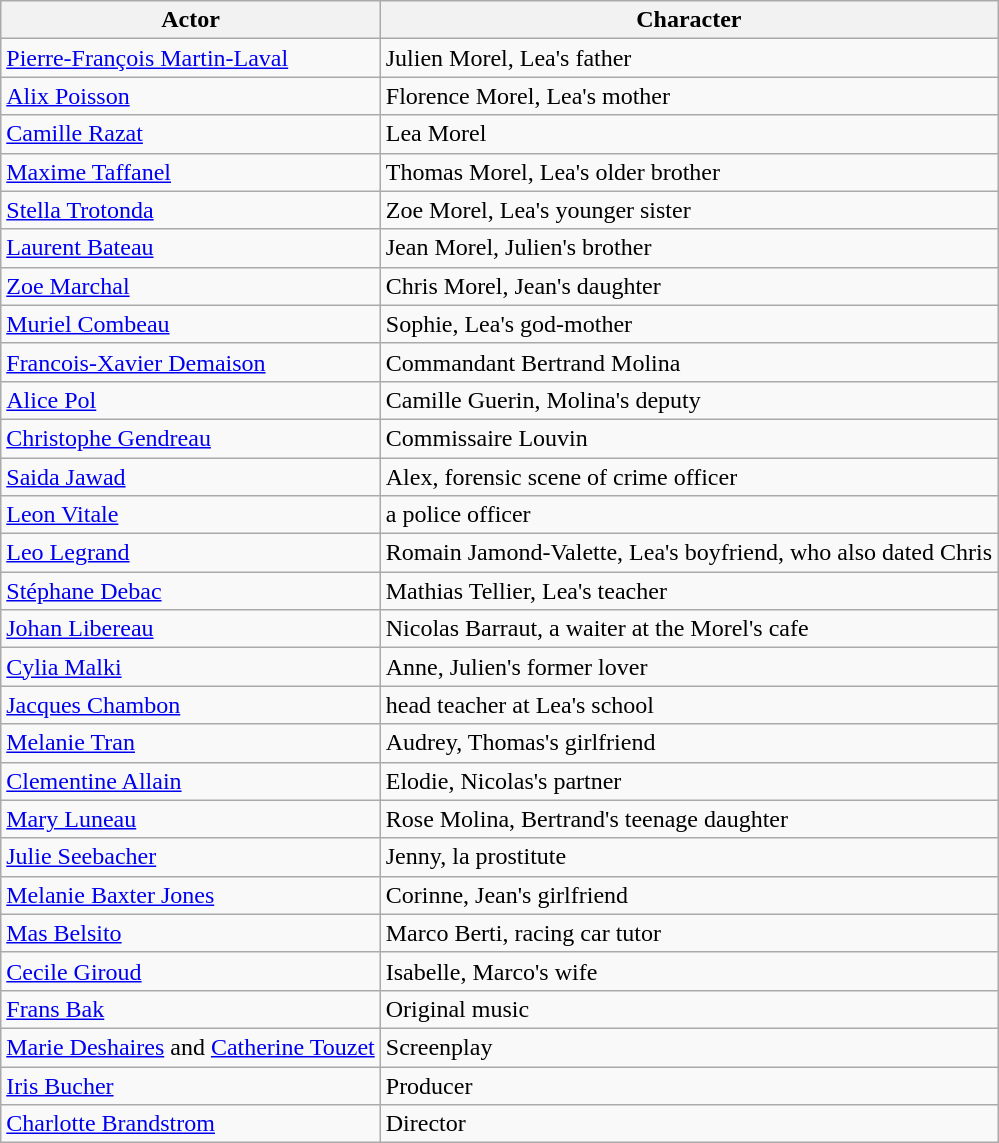<table class="wikitable sortable">
<tr>
<th>Actor</th>
<th>Character</th>
</tr>
<tr>
<td><a href='#'>Pierre-François Martin-Laval</a></td>
<td>Julien Morel, Lea's father</td>
</tr>
<tr>
<td><a href='#'>Alix Poisson</a></td>
<td>Florence Morel, Lea's mother</td>
</tr>
<tr>
<td><a href='#'>Camille Razat</a></td>
<td>Lea Morel</td>
</tr>
<tr>
<td><a href='#'>Maxime Taffanel</a></td>
<td>Thomas Morel, Lea's older brother</td>
</tr>
<tr>
<td><a href='#'>Stella Trotonda</a></td>
<td>Zoe Morel, Lea's younger sister</td>
</tr>
<tr>
<td><a href='#'>Laurent Bateau</a></td>
<td>Jean Morel, Julien's brother</td>
</tr>
<tr>
<td><a href='#'>Zoe Marchal</a></td>
<td>Chris Morel, Jean's daughter</td>
</tr>
<tr>
<td><a href='#'>Muriel Combeau</a></td>
<td>Sophie, Lea's god-mother</td>
</tr>
<tr>
<td><a href='#'>Francois-Xavier Demaison</a></td>
<td>Commandant Bertrand Molina</td>
</tr>
<tr>
<td><a href='#'>Alice Pol</a></td>
<td>Camille Guerin, Molina's deputy</td>
</tr>
<tr>
<td><a href='#'>Christophe Gendreau</a></td>
<td>Commissaire Louvin</td>
</tr>
<tr>
<td><a href='#'>Saida Jawad</a></td>
<td>Alex, forensic scene of crime officer</td>
</tr>
<tr>
<td><a href='#'>Leon Vitale</a></td>
<td>a police officer</td>
</tr>
<tr>
<td><a href='#'>Leo Legrand</a></td>
<td>Romain Jamond-Valette, Lea's boyfriend, who also dated Chris</td>
</tr>
<tr>
<td><a href='#'>Stéphane Debac</a></td>
<td>Mathias Tellier, Lea's teacher</td>
</tr>
<tr>
<td><a href='#'>Johan Libereau</a></td>
<td>Nicolas Barraut, a waiter at the Morel's cafe</td>
</tr>
<tr>
<td><a href='#'>Cylia Malki</a></td>
<td>Anne, Julien's former lover</td>
</tr>
<tr>
<td><a href='#'>Jacques Chambon</a></td>
<td>head teacher at Lea's school</td>
</tr>
<tr>
<td><a href='#'>Melanie Tran</a></td>
<td>Audrey, Thomas's girlfriend</td>
</tr>
<tr>
<td><a href='#'>Clementine Allain</a></td>
<td>Elodie, Nicolas's partner</td>
</tr>
<tr>
<td><a href='#'>Mary Luneau</a></td>
<td>Rose Molina, Bertrand's teenage daughter</td>
</tr>
<tr>
<td><a href='#'>Julie Seebacher</a></td>
<td>Jenny, la prostitute</td>
</tr>
<tr>
<td><a href='#'>Melanie Baxter Jones</a></td>
<td>Corinne, Jean's girlfriend</td>
</tr>
<tr>
<td><a href='#'>Mas Belsito</a></td>
<td>Marco Berti, racing car tutor</td>
</tr>
<tr>
<td><a href='#'>Cecile Giroud</a></td>
<td>Isabelle, Marco's wife</td>
</tr>
<tr>
<td><a href='#'>Frans Bak</a></td>
<td>Original music</td>
</tr>
<tr>
<td><a href='#'>Marie Deshaires</a> and <a href='#'>Catherine Touzet</a></td>
<td>Screenplay</td>
</tr>
<tr>
<td><a href='#'>Iris Bucher</a></td>
<td>Producer</td>
</tr>
<tr>
<td><a href='#'>Charlotte Brandstrom</a></td>
<td>Director</td>
</tr>
</table>
